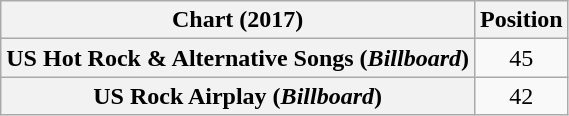<table class="wikitable sortable plainrowheaders" style="text-align:center">
<tr>
<th scope="col">Chart (2017)</th>
<th scope="col">Position</th>
</tr>
<tr>
<th scope="row">US Hot Rock & Alternative Songs (<em>Billboard</em>)</th>
<td>45</td>
</tr>
<tr>
<th scope="row">US Rock Airplay (<em>Billboard</em>)</th>
<td>42</td>
</tr>
</table>
